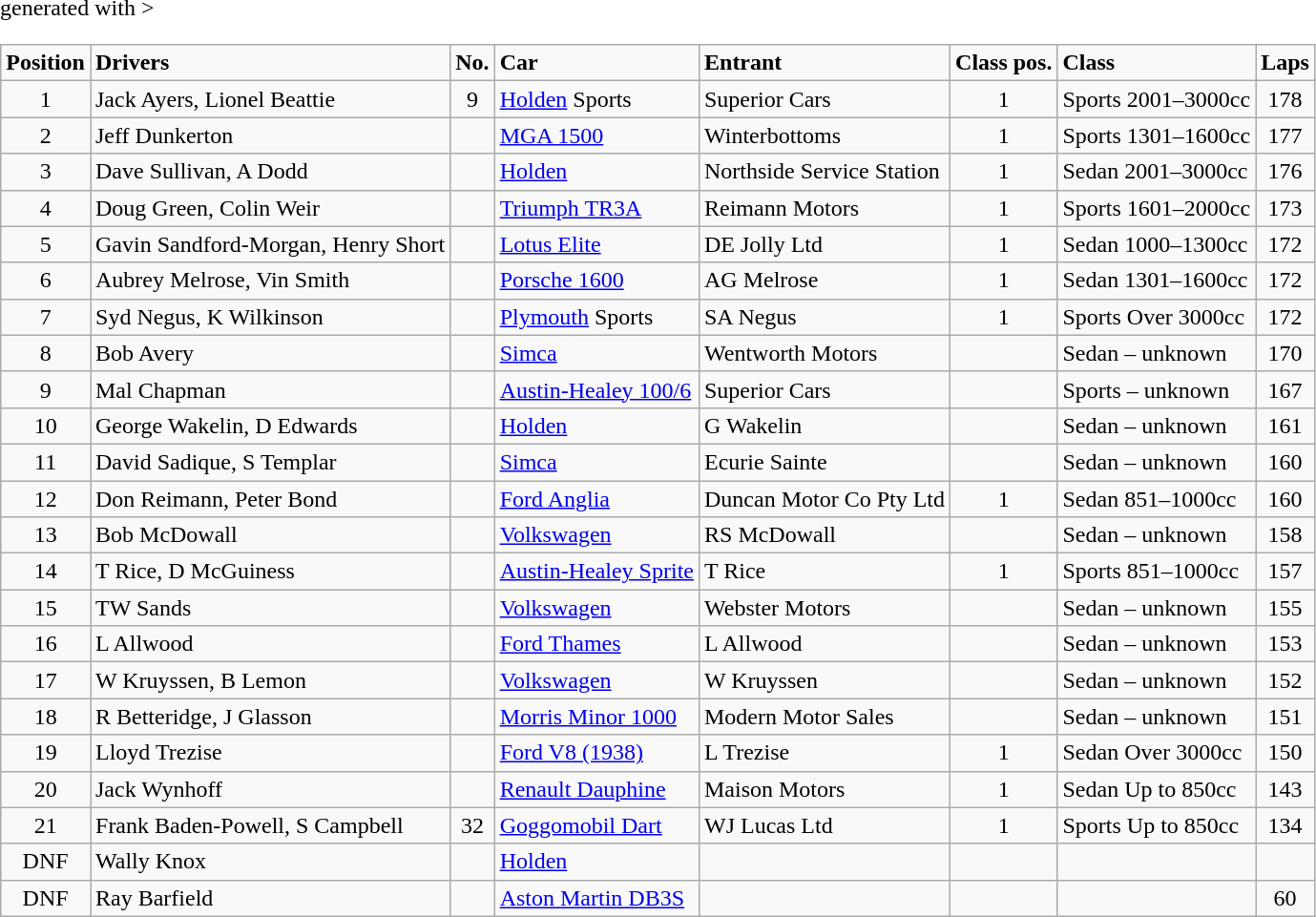<table class="wikitable" <hiddentext>generated with >
<tr style="font-weight:bold">
<td align="center">Position</td>
<td>Drivers</td>
<td align="center">No.</td>
<td>Car</td>
<td>Entrant</td>
<td align="center">Class pos.</td>
<td>Class</td>
<td align="center">Laps</td>
</tr>
<tr>
<td align="center">1</td>
<td>Jack Ayers, Lionel Beattie</td>
<td align="center">9</td>
<td><a href='#'>Holden</a> Sports</td>
<td>Superior Cars</td>
<td align="center">1</td>
<td>Sports 2001–3000cc</td>
<td align="center">178</td>
</tr>
<tr>
<td align="center">2</td>
<td>Jeff Dunkerton</td>
<td align="center"></td>
<td><a href='#'>MGA 1500</a></td>
<td>Winterbottoms</td>
<td align="center">1</td>
<td>Sports 1301–1600cc</td>
<td align="center">177</td>
</tr>
<tr>
<td align="center">3</td>
<td>Dave Sullivan, A Dodd</td>
<td align="center"></td>
<td><a href='#'>Holden</a></td>
<td>Northside Service Station</td>
<td align="center">1</td>
<td>Sedan 2001–3000cc</td>
<td align="center">176</td>
</tr>
<tr>
<td align="center">4</td>
<td>Doug Green, Colin Weir</td>
<td align="center"></td>
<td><a href='#'>Triumph TR3A</a></td>
<td>Reimann Motors</td>
<td align="center">1</td>
<td>Sports 1601–2000cc</td>
<td align="center">173</td>
</tr>
<tr>
<td align="center">5</td>
<td>Gavin Sandford-Morgan, Henry Short</td>
<td align="center"></td>
<td><a href='#'>Lotus Elite</a></td>
<td>DE Jolly Ltd</td>
<td align="center">1</td>
<td>Sedan 1000–1300cc</td>
<td align="center">172</td>
</tr>
<tr>
<td align="center">6</td>
<td>Aubrey Melrose, Vin Smith</td>
<td align="center"></td>
<td><a href='#'>Porsche 1600</a></td>
<td>AG Melrose</td>
<td align="center">1</td>
<td>Sedan 1301–1600cc</td>
<td align="center">172</td>
</tr>
<tr>
<td align="center">7</td>
<td>Syd Negus, K Wilkinson</td>
<td align="center"></td>
<td><a href='#'>Plymouth</a> Sports</td>
<td>SA Negus</td>
<td align="center">1</td>
<td>Sports Over 3000cc</td>
<td align="center">172</td>
</tr>
<tr>
<td align="center">8</td>
<td>Bob Avery</td>
<td align="center"></td>
<td><a href='#'>Simca</a></td>
<td>Wentworth Motors</td>
<td align="center"></td>
<td>Sedan – unknown</td>
<td align="center">170</td>
</tr>
<tr>
<td align="center">9</td>
<td>Mal Chapman</td>
<td align="center"></td>
<td><a href='#'>Austin-Healey 100/6</a></td>
<td>Superior Cars</td>
<td align="center"></td>
<td>Sports – unknown</td>
<td align="center">167</td>
</tr>
<tr>
<td align="center">10</td>
<td>George Wakelin, D Edwards</td>
<td align="center"></td>
<td><a href='#'>Holden</a></td>
<td>G Wakelin</td>
<td align="center"></td>
<td>Sedan – unknown</td>
<td align="center">161</td>
</tr>
<tr>
<td align="center">11</td>
<td>David Sadique, S Templar</td>
<td align="center"></td>
<td><a href='#'>Simca</a></td>
<td>Ecurie Sainte</td>
<td align="center"></td>
<td>Sedan – unknown</td>
<td align="center">160</td>
</tr>
<tr>
<td align="center">12</td>
<td>Don Reimann, Peter Bond</td>
<td align="center"></td>
<td><a href='#'>Ford Anglia</a></td>
<td>Duncan Motor Co Pty Ltd</td>
<td align="center">1</td>
<td>Sedan 851–1000cc</td>
<td align="center">160</td>
</tr>
<tr>
<td align="center">13</td>
<td>Bob McDowall</td>
<td align="center"></td>
<td><a href='#'>Volkswagen</a></td>
<td>RS McDowall</td>
<td align="center"></td>
<td>Sedan – unknown</td>
<td align="center">158</td>
</tr>
<tr>
<td align="center">14</td>
<td>T Rice, D McGuiness</td>
<td align="center"></td>
<td><a href='#'>Austin-Healey Sprite</a></td>
<td>T Rice</td>
<td align="center">1</td>
<td>Sports 851–1000cc</td>
<td align="center">157</td>
</tr>
<tr>
<td align="center">15</td>
<td>TW Sands</td>
<td align="center"></td>
<td><a href='#'>Volkswagen</a></td>
<td>Webster Motors</td>
<td align="center"></td>
<td>Sedan – unknown</td>
<td align="center">155</td>
</tr>
<tr>
<td align="center">16</td>
<td>L Allwood</td>
<td align="center"></td>
<td><a href='#'>Ford Thames</a></td>
<td>L Allwood</td>
<td align="center"></td>
<td>Sedan – unknown</td>
<td align="center">153</td>
</tr>
<tr>
<td align="center">17</td>
<td>W Kruyssen, B Lemon</td>
<td align="center"></td>
<td><a href='#'>Volkswagen</a></td>
<td>W Kruyssen</td>
<td align="center"></td>
<td>Sedan – unknown</td>
<td align="center">152</td>
</tr>
<tr>
<td align="center">18</td>
<td>R Betteridge, J Glasson</td>
<td align="center"></td>
<td><a href='#'>Morris Minor 1000</a></td>
<td>Modern Motor Sales</td>
<td align="center"></td>
<td>Sedan – unknown</td>
<td align="center">151</td>
</tr>
<tr>
<td align="center">19</td>
<td>Lloyd Trezise</td>
<td align="center"></td>
<td><a href='#'>Ford V8 (1938)</a></td>
<td>L Trezise</td>
<td align="center">1</td>
<td>Sedan Over 3000cc</td>
<td align="center">150</td>
</tr>
<tr>
<td align="center">20</td>
<td>Jack Wynhoff</td>
<td align="center"></td>
<td><a href='#'>Renault Dauphine</a></td>
<td>Maison Motors</td>
<td align="center">1</td>
<td>Sedan Up to 850cc</td>
<td align="center">143</td>
</tr>
<tr>
<td align="center">21</td>
<td>Frank Baden-Powell, S Campbell</td>
<td align="center">32</td>
<td><a href='#'>Goggomobil Dart</a></td>
<td>WJ Lucas Ltd</td>
<td align="center">1</td>
<td>Sports Up to 850cc</td>
<td align="center">134</td>
</tr>
<tr>
<td align="center">DNF</td>
<td>Wally Knox</td>
<td align="center"></td>
<td><a href='#'>Holden</a></td>
<td></td>
<td align="center"></td>
<td></td>
<td align="center"></td>
</tr>
<tr>
<td align="center">DNF</td>
<td>Ray Barfield</td>
<td align="center"></td>
<td><a href='#'>Aston Martin DB3S</a></td>
<td></td>
<td align="center"></td>
<td></td>
<td align="center">60</td>
</tr>
</table>
